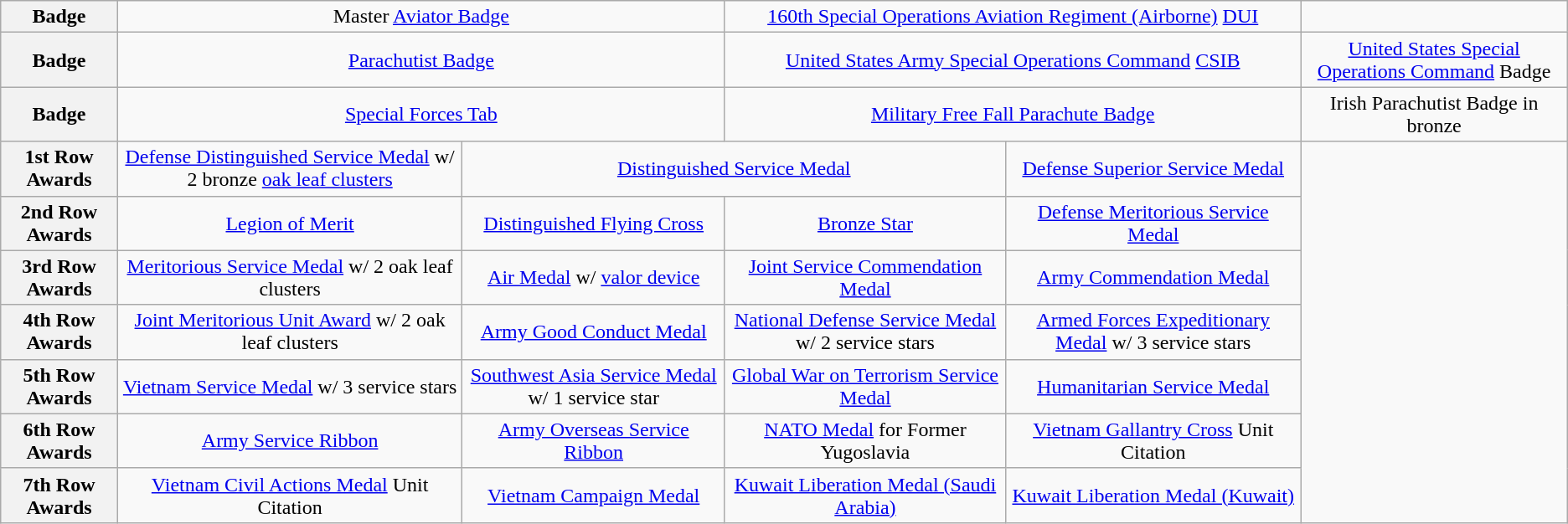<table class="wikitable" style="text-align:center;">
<tr>
<th>Badge</th>
<td colspan="2">Master <a href='#'>Aviator Badge</a></td>
<td colspan="2"><a href='#'>160th Special Operations Aviation Regiment (Airborne)</a> <a href='#'>DUI</a></td>
</tr>
<tr>
<th>Badge</th>
<td colspan="2"><a href='#'>Parachutist Badge</a></td>
<td colspan="2"><a href='#'>United States Army Special Operations Command</a> <a href='#'>CSIB</a></td>
<td colspan="3"><a href='#'>United States Special Operations Command</a> Badge</td>
</tr>
<tr>
<th>Badge</th>
<td colspan="2"><a href='#'>Special Forces Tab</a></td>
<td colspan="2"><a href='#'>Military Free Fall Parachute Badge</a></td>
<td colspan="3">Irish Parachutist Badge in bronze</td>
</tr>
<tr>
<th>1st Row Awards</th>
<td><a href='#'>Defense Distinguished Service Medal</a> w/ 2 bronze <a href='#'>oak leaf clusters</a></td>
<td colspan="2" align="center"><a href='#'>Distinguished Service Medal</a></td>
<td><a href='#'>Defense Superior Service Medal</a></td>
</tr>
<tr>
<th>2nd Row Awards</th>
<td><a href='#'>Legion of Merit</a></td>
<td><a href='#'>Distinguished Flying Cross</a></td>
<td><a href='#'>Bronze Star</a></td>
<td><a href='#'>Defense Meritorious Service Medal</a></td>
</tr>
<tr>
<th>3rd Row Awards</th>
<td><a href='#'>Meritorious Service Medal</a> w/ 2 oak leaf clusters</td>
<td><a href='#'>Air Medal</a> w/ <a href='#'>valor device</a></td>
<td><a href='#'>Joint Service Commendation Medal</a></td>
<td><a href='#'>Army Commendation Medal</a></td>
</tr>
<tr>
<th>4th Row Awards</th>
<td><a href='#'>Joint Meritorious Unit Award</a> w/ 2 oak leaf clusters</td>
<td><a href='#'>Army Good Conduct Medal</a></td>
<td><a href='#'>National Defense Service Medal</a> w/ 2 service stars</td>
<td><a href='#'>Armed Forces Expeditionary Medal</a> w/ 3 service stars</td>
</tr>
<tr>
<th>5th Row Awards</th>
<td><a href='#'>Vietnam Service Medal</a> w/ 3 service stars</td>
<td><a href='#'>Southwest Asia Service Medal</a> w/ 1 service star</td>
<td><a href='#'>Global War on Terrorism Service Medal</a></td>
<td><a href='#'>Humanitarian Service Medal</a></td>
</tr>
<tr>
<th>6th Row Awards</th>
<td><a href='#'>Army Service Ribbon</a></td>
<td><a href='#'>Army Overseas Service Ribbon</a></td>
<td><a href='#'>NATO Medal</a> for Former Yugoslavia</td>
<td><a href='#'>Vietnam Gallantry Cross</a> Unit Citation</td>
</tr>
<tr>
<th>7th Row Awards</th>
<td><a href='#'>Vietnam Civil Actions Medal</a> Unit Citation</td>
<td><a href='#'>Vietnam Campaign Medal</a></td>
<td><a href='#'>Kuwait Liberation Medal (Saudi Arabia)</a></td>
<td><a href='#'>Kuwait Liberation Medal (Kuwait)</a></td>
</tr>
</table>
